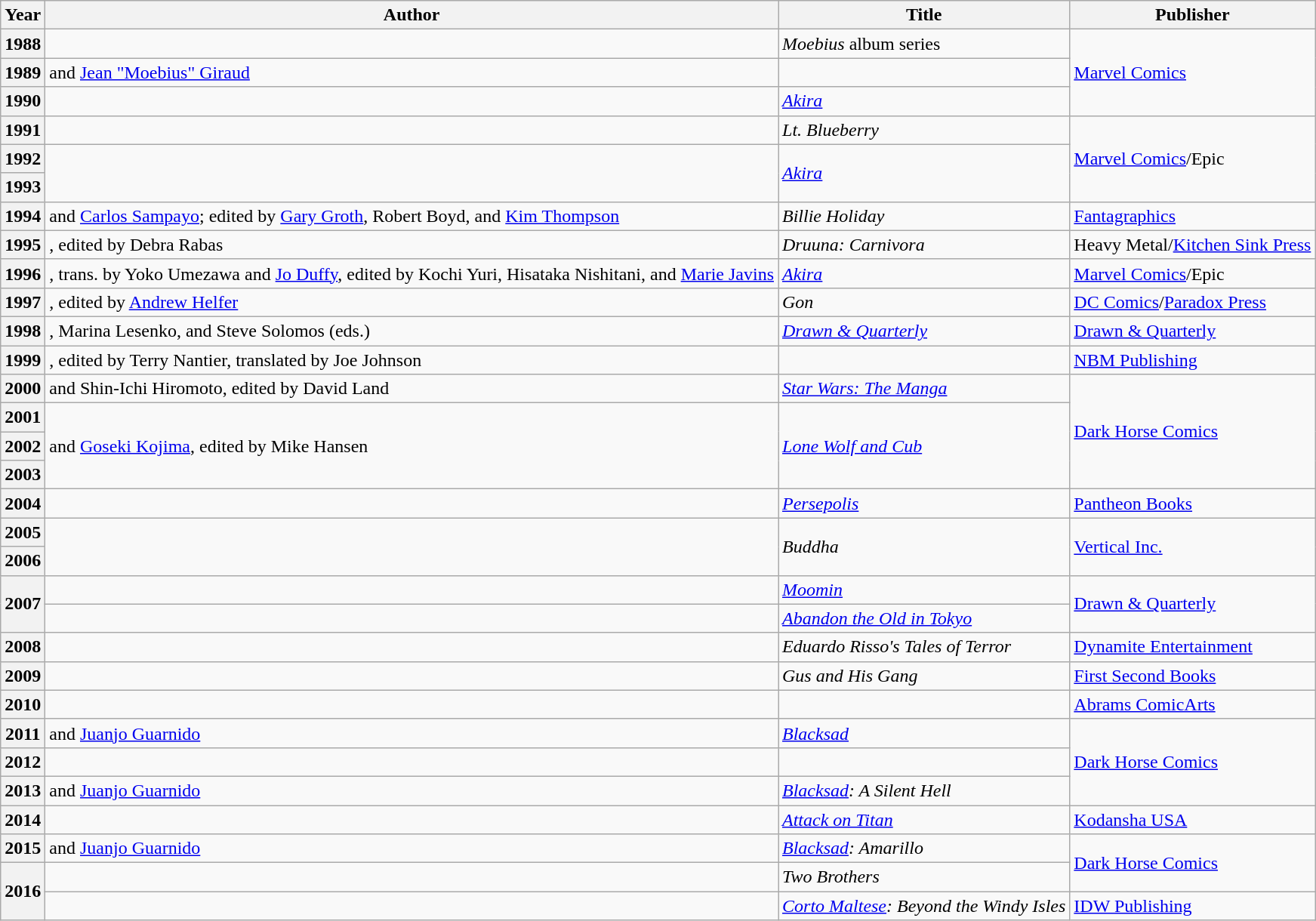<table class="wikitable sortable mw-collapsible">
<tr>
<th>Year</th>
<th>Author</th>
<th>Title</th>
<th>Publisher</th>
</tr>
<tr>
<th>1988</th>
<td></td>
<td><em>Moebius</em> album series</td>
<td rowspan="3"><a href='#'>Marvel Comics</a></td>
</tr>
<tr>
<th>1989</th>
<td> and <a href='#'>Jean "Moebius" Giraud</a></td>
<td><em></em></td>
</tr>
<tr>
<th>1990</th>
<td></td>
<td><em><a href='#'>Akira</a></em></td>
</tr>
<tr>
<th>1991</th>
<td></td>
<td><em>Lt. Blueberry</em></td>
<td rowspan="3"><a href='#'>Marvel Comics</a>/Epic</td>
</tr>
<tr>
<th>1992</th>
<td rowspan="2"></td>
<td rowspan="2"><em><a href='#'>Akira</a></em></td>
</tr>
<tr>
<th>1993</th>
</tr>
<tr>
<th>1994</th>
<td> and <a href='#'>Carlos Sampayo</a>; edited by <a href='#'>Gary Groth</a>, Robert Boyd, and <a href='#'>Kim Thompson</a></td>
<td><em>Billie Holiday</em></td>
<td><a href='#'>Fantagraphics</a></td>
</tr>
<tr>
<th>1995</th>
<td>, edited by Debra Rabas</td>
<td><em>Druuna: Carnivora</em></td>
<td>Heavy Metal/<a href='#'>Kitchen Sink Press</a></td>
</tr>
<tr>
<th>1996</th>
<td>, trans. by Yoko Umezawa and <a href='#'>Jo Duffy</a>, edited by Kochi Yuri, Hisataka Nishitani, and <a href='#'>Marie Javins</a></td>
<td><em><a href='#'>Akira</a></em></td>
<td><a href='#'>Marvel Comics</a>/Epic</td>
</tr>
<tr>
<th>1997</th>
<td>, edited by <a href='#'>Andrew Helfer</a></td>
<td><em>Gon</em></td>
<td><a href='#'>DC Comics</a>/<a href='#'>Paradox Press</a></td>
</tr>
<tr>
<th>1998</th>
<td>, Marina Lesenko, and Steve Solomos (eds.)</td>
<td><em><a href='#'>Drawn & Quarterly</a></em></td>
<td><a href='#'>Drawn & Quarterly</a></td>
</tr>
<tr>
<th>1999</th>
<td>, edited by Terry Nantier, translated by Joe Johnson</td>
<td><em></em></td>
<td><a href='#'>NBM Publishing</a></td>
</tr>
<tr>
<th>2000</th>
<td> and Shin-Ichi Hiromoto, edited by David Land</td>
<td><em><a href='#'>Star Wars: The Manga</a></em></td>
<td rowspan="4"><a href='#'>Dark Horse Comics</a></td>
</tr>
<tr>
<th>2001</th>
<td rowspan="3"> and <a href='#'>Goseki Kojima</a>, edited by Mike Hansen</td>
<td rowspan="3"><em><a href='#'>Lone Wolf and Cub</a></em></td>
</tr>
<tr>
<th>2002</th>
</tr>
<tr>
<th>2003</th>
</tr>
<tr>
<th>2004</th>
<td></td>
<td><em><a href='#'>Persepolis</a></em></td>
<td><a href='#'>Pantheon Books</a></td>
</tr>
<tr>
<th>2005</th>
<td rowspan="2"></td>
<td rowspan="2"><em>Buddha</em></td>
<td rowspan="2"><a href='#'>Vertical Inc.</a></td>
</tr>
<tr>
<th>2006</th>
</tr>
<tr>
<th rowspan="2">2007</th>
<td></td>
<td><em><a href='#'>Moomin</a></em></td>
<td rowspan="2"><a href='#'>Drawn & Quarterly</a></td>
</tr>
<tr>
<td></td>
<td><em><a href='#'>Abandon the Old in Tokyo</a></em></td>
</tr>
<tr>
<th>2008</th>
<td></td>
<td><em>Eduardo Risso's Tales of Terror</em></td>
<td><a href='#'>Dynamite Entertainment</a></td>
</tr>
<tr>
<th>2009</th>
<td></td>
<td><em>Gus and His Gang</em></td>
<td><a href='#'>First Second Books</a></td>
</tr>
<tr>
<th>2010</th>
<td></td>
<td><em></em></td>
<td><a href='#'>Abrams ComicArts</a></td>
</tr>
<tr>
<th>2011</th>
<td> and <a href='#'>Juanjo Guarnido</a></td>
<td><em><a href='#'>Blacksad</a></em></td>
<td rowspan="3"><a href='#'>Dark Horse Comics</a></td>
</tr>
<tr>
<th>2012</th>
<td></td>
<td><em></em></td>
</tr>
<tr>
<th>2013</th>
<td> and <a href='#'>Juanjo Guarnido</a></td>
<td><em><a href='#'>Blacksad</a>: A Silent Hell</em></td>
</tr>
<tr>
<th>2014</th>
<td></td>
<td><em><a href='#'>Attack on Titan</a></em></td>
<td><a href='#'>Kodansha USA</a></td>
</tr>
<tr>
<th>2015</th>
<td> and <a href='#'>Juanjo Guarnido</a></td>
<td><em><a href='#'>Blacksad</a>: Amarillo</em></td>
<td rowspan="2"><a href='#'>Dark Horse Comics</a></td>
</tr>
<tr>
<th rowspan="2">2016</th>
<td></td>
<td><em>Two Brothers</em></td>
</tr>
<tr>
<td></td>
<td><em><a href='#'>Corto Maltese</a>: Beyond the Windy Isles</em></td>
<td><a href='#'>IDW Publishing</a></td>
</tr>
</table>
